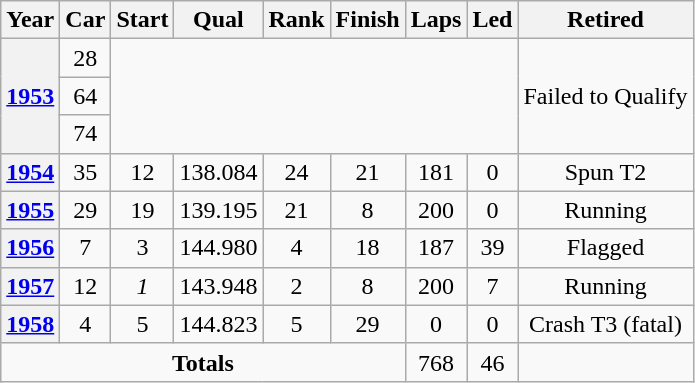<table class="wikitable" style="text-align:center">
<tr>
<th>Year</th>
<th>Car</th>
<th>Start</th>
<th>Qual</th>
<th>Rank</th>
<th>Finish</th>
<th>Laps</th>
<th>Led</th>
<th>Retired</th>
</tr>
<tr>
<th rowspan="3"><a href='#'>1953</a></th>
<td>28</td>
<td colspan="6" rowspan="3"></td>
<td rowspan="3">Failed to Qualify</td>
</tr>
<tr>
<td>64</td>
</tr>
<tr>
<td>74</td>
</tr>
<tr>
<th><a href='#'>1954</a></th>
<td>35</td>
<td>12</td>
<td>138.084</td>
<td>24</td>
<td>21</td>
<td>181</td>
<td>0</td>
<td>Spun T2</td>
</tr>
<tr>
<th><a href='#'>1955</a></th>
<td>29</td>
<td>19</td>
<td>139.195</td>
<td>21</td>
<td>8</td>
<td>200</td>
<td>0</td>
<td>Running</td>
</tr>
<tr>
<th><a href='#'>1956</a></th>
<td>7</td>
<td>3</td>
<td>144.980</td>
<td>4</td>
<td>18</td>
<td>187</td>
<td>39</td>
<td>Flagged</td>
</tr>
<tr>
<th><a href='#'>1957</a></th>
<td>12</td>
<td><em>1</em></td>
<td>143.948</td>
<td>2</td>
<td>8</td>
<td>200</td>
<td>7</td>
<td>Running</td>
</tr>
<tr>
<th><a href='#'>1958</a></th>
<td>4</td>
<td>5</td>
<td>144.823</td>
<td>5</td>
<td>29</td>
<td>0</td>
<td>0</td>
<td>Crash T3 (fatal)</td>
</tr>
<tr>
<td colspan=6><strong>Totals</strong></td>
<td>768</td>
<td>46</td>
<td></td>
</tr>
</table>
